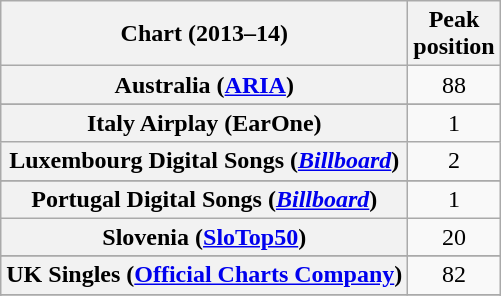<table class="wikitable sortable plainrowheaders" style="text-align:center;">
<tr>
<th scope="col">Chart (2013–14)</th>
<th scope="col">Peak<br>position</th>
</tr>
<tr>
<th scope="row">Australia (<a href='#'>ARIA</a>)</th>
<td>88</td>
</tr>
<tr>
</tr>
<tr>
</tr>
<tr>
</tr>
<tr>
</tr>
<tr>
</tr>
<tr>
</tr>
<tr>
</tr>
<tr>
</tr>
<tr>
</tr>
<tr>
</tr>
<tr>
</tr>
<tr>
</tr>
<tr>
</tr>
<tr>
<th scope="row">Italy Airplay (EarOne)</th>
<td>1</td>
</tr>
<tr>
<th scope="row">Luxembourg Digital Songs (<em><a href='#'>Billboard</a></em>)</th>
<td style="text-align:center;">2</td>
</tr>
<tr>
</tr>
<tr>
</tr>
<tr>
</tr>
<tr>
<th scope="row">Portugal Digital Songs (<em><a href='#'>Billboard</a></em>)</th>
<td style="text-align:center;">1</td>
</tr>
<tr>
<th scope="row">Slovenia (<a href='#'>SloTop50</a>)</th>
<td align=center>20</td>
</tr>
<tr>
</tr>
<tr>
</tr>
<tr>
<th scope="row">UK Singles (<a href='#'>Official Charts Company</a>)</th>
<td>82</td>
</tr>
<tr>
</tr>
<tr>
</tr>
<tr>
</tr>
</table>
